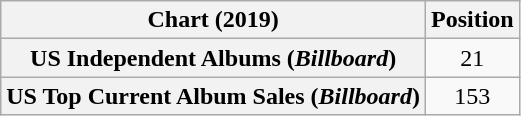<table class="wikitable sortable plainrowheaders" style="text-align:center">
<tr>
<th scope="col">Chart (2019)</th>
<th scope="col">Position</th>
</tr>
<tr>
<th scope="row">US Independent Albums (<em>Billboard</em>)</th>
<td>21</td>
</tr>
<tr>
<th scope="row">US Top Current Album Sales (<em>Billboard</em>)</th>
<td>153</td>
</tr>
</table>
